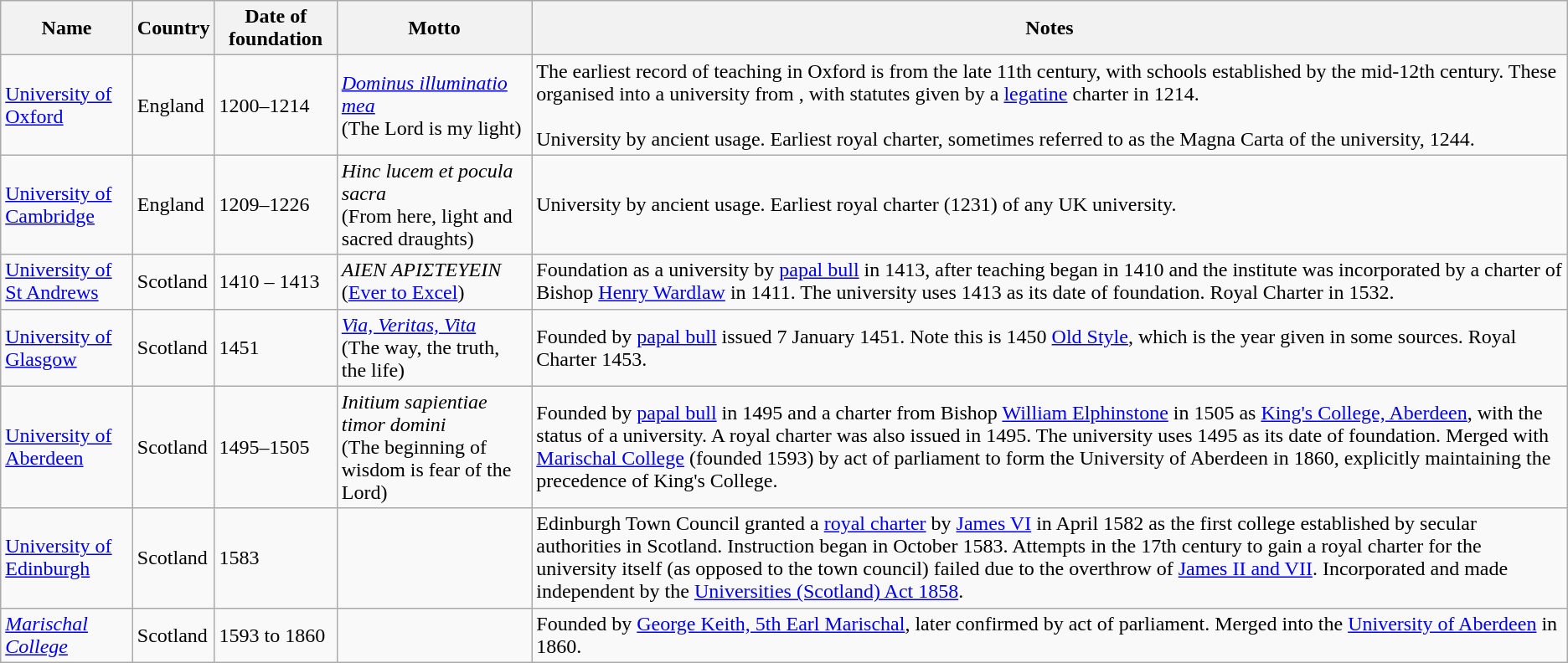<table class="wikitable sortable">
<tr>
<th>Name</th>
<th>Country</th>
<th>Date of foundation</th>
<th>Motto</th>
<th>Notes</th>
</tr>
<tr>
<td><a href='#'>University of Oxford</a></td>
<td>England</td>
<td>1200–1214</td>
<td><em><a href='#'>Dominus illuminatio mea</a></em><br>(The Lord is my light)</td>
<td>The earliest record of teaching in Oxford is from the late 11th century,  with schools established by the mid-12th century. These organised into a university from , with statutes given by a <a href='#'>legatine</a> charter in 1214.<br><br>University by ancient usage. Earliest royal charter, sometimes referred to as the Magna Carta of the university, 1244.</td>
</tr>
<tr>
<td><a href='#'>University of Cambridge</a></td>
<td>England</td>
<td>1209–1226</td>
<td><em>Hinc lucem et pocula sacra</em><br> (From here, light and sacred draughts)</td>
<td>University by ancient usage. Earliest royal charter (1231) of any UK university.</td>
</tr>
<tr>
<td><a href='#'>University of St Andrews</a></td>
<td>Scotland</td>
<td>1410 – 1413</td>
<td><em>ΑΙΕΝ ΑΡΙΣΤΕΥΕΙΝ</em><br>(<a href='#'>Ever to Excel</a>)</td>
<td>Foundation as a university by <a href='#'>papal bull</a> in 1413, after teaching began in 1410 and the institute was incorporated by a charter of Bishop <a href='#'>Henry Wardlaw</a> in 1411. The university uses 1413 as its date of foundation. Royal Charter in 1532.</td>
</tr>
<tr>
<td><a href='#'>University of Glasgow</a></td>
<td>Scotland</td>
<td>1451</td>
<td><em><a href='#'>Via, Veritas, Vita</a></em><br>(The way, the truth, the life)</td>
<td>Founded by <a href='#'>papal bull</a> issued 7 January 1451. Note this is 1450 <a href='#'>Old Style</a>, which is the year given in some sources. Royal Charter 1453.</td>
</tr>
<tr>
<td><a href='#'>University of Aberdeen</a></td>
<td>Scotland</td>
<td>1495–1505</td>
<td><em>Initium sapientiae timor domini</em><br>(The beginning of wisdom is fear of the Lord)</td>
<td>Founded by <a href='#'>papal bull</a> in 1495 and a charter from Bishop <a href='#'>William Elphinstone</a> in 1505 as <a href='#'>King's College, Aberdeen</a>, with the status of a university. A royal charter was also issued in 1495. The university uses 1495 as its date of foundation. Merged with <a href='#'>Marischal College</a> (founded 1593) by act of parliament to form the University of Aberdeen in 1860, explicitly maintaining the precedence of King's College.</td>
</tr>
<tr>
<td><a href='#'>University of Edinburgh</a></td>
<td>Scotland</td>
<td>1583</td>
<td></td>
<td>Edinburgh Town Council granted a <a href='#'>royal charter</a> by <a href='#'>James VI</a> in April 1582 as the first college established by secular authorities in Scotland. Instruction began in October 1583. Attempts in the 17th century to gain a royal charter for the university itself (as opposed to the town council) failed due to the overthrow of <a href='#'>James II and VII</a>. Incorporated and made independent by the <a href='#'>Universities (Scotland) Act 1858</a>.</td>
</tr>
<tr>
<td><em> <a href='#'>Marischal College</a></em></td>
<td>Scotland</td>
<td>1593 to 1860</td>
<td></td>
<td>Founded by <a href='#'>George Keith, 5th Earl Marischal</a>, later confirmed by act of parliament. Merged into the <a href='#'>University of Aberdeen</a> in 1860.</td>
</tr>
</table>
